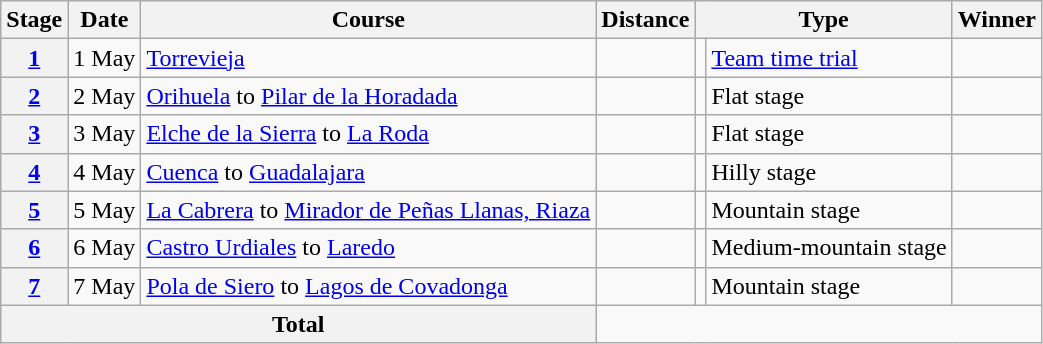<table class="wikitable sortable">
<tr>
<th scope="col">Stage</th>
<th scope="col">Date</th>
<th scope="col">Course</th>
<th scope="col">Distance</th>
<th colspan="2" scope="col">Type</th>
<th scope="col">Winner</th>
</tr>
<tr>
<th><a href='#'>1</a></th>
<td style="text-align:right">1 May</td>
<td><a href='#'>Torrevieja</a></td>
<td style="text-align:center;"></td>
<td></td>
<td><a href='#'>Team time trial</a></td>
<td> </td>
</tr>
<tr>
<th><a href='#'>2</a></th>
<td style="text-align:right">2 May</td>
<td><a href='#'>Orihuela</a> to <a href='#'>Pilar de la Horadada</a></td>
<td style="text-align:center;"></td>
<td></td>
<td>Flat stage</td>
<td></td>
</tr>
<tr>
<th><a href='#'>3</a></th>
<td style="text-align:right">3 May</td>
<td><a href='#'>Elche de la Sierra</a> to <a href='#'>La Roda</a></td>
<td style="text-align:center;"></td>
<td></td>
<td>Flat stage</td>
<td></td>
</tr>
<tr>
<th><a href='#'>4</a></th>
<td style="text-align:right">4 May</td>
<td><a href='#'>Cuenca</a> to <a href='#'>Guadalajara</a></td>
<td style="text-align:center;"></td>
<td></td>
<td>Hilly stage</td>
<td></td>
</tr>
<tr>
<th><a href='#'>5</a></th>
<td style="text-align:right">5 May</td>
<td><a href='#'>La Cabrera</a> to <a href='#'>Mirador de Peñas Llanas, Riaza</a></td>
<td style="text-align:center;"></td>
<td></td>
<td>Mountain stage</td>
<td></td>
</tr>
<tr>
<th><a href='#'>6</a></th>
<td style="text-align:right">6 May</td>
<td><a href='#'>Castro Urdiales</a> to <a href='#'>Laredo</a></td>
<td style="text-align:center;"></td>
<td></td>
<td>Medium-mountain stage</td>
<td></td>
</tr>
<tr>
<th><a href='#'>7</a></th>
<td style="text-align:right">7 May</td>
<td><a href='#'>Pola de Siero</a> to <a href='#'>Lagos de Covadonga</a></td>
<td style="text-align:center;"></td>
<td></td>
<td>Mountain stage</td>
<td></td>
</tr>
<tr>
<th colspan="3">Total</th>
<td colspan="4" style="text-align:center"></td>
</tr>
</table>
